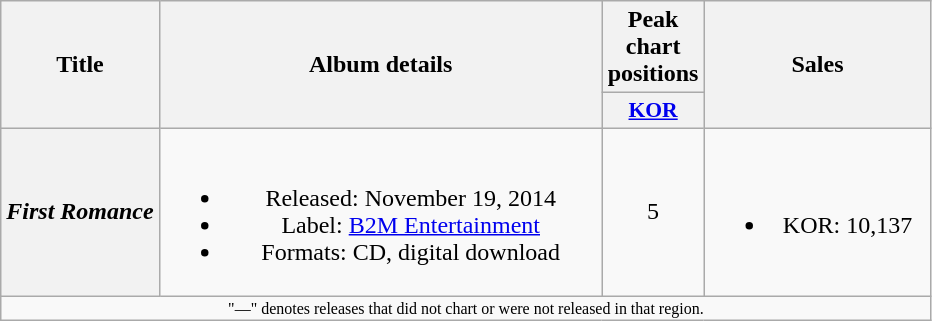<table class="wikitable plainrowheaders" style="text-align:center;">
<tr>
<th rowspan="2">Title</th>
<th rowspan="2" style="width:18em;">Album details</th>
<th colspan="1">Peak chart positions</th>
<th rowspan="2" style="width:9em;">Sales</th>
</tr>
<tr>
<th scope="col" style="width:3em;font-size:90%;"><a href='#'>KOR</a><br></th>
</tr>
<tr>
<th scope="row"><em>First Romance</em></th>
<td><br><ul><li>Released: November 19, 2014 </li><li>Label: <a href='#'>B2M Entertainment</a></li><li>Formats: CD, digital download</li></ul></td>
<td>5</td>
<td><br><ul><li>KOR: 10,137</li></ul></td>
</tr>
<tr>
<td colspan="4" style="text-align:center; font-size:8pt;">"—" denotes releases that did not chart or were not released in that region.</td>
</tr>
</table>
